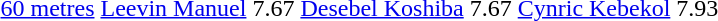<table>
<tr>
<td><a href='#'>60 metres</a></td>
<td align=left><a href='#'>Leevin Manuel</a> <br> </td>
<td>7.67</td>
<td align=left><a href='#'>Desebel Koshiba</a> <br> </td>
<td>7.67</td>
<td align=left><a href='#'>Cynric Kebekol</a> <br> </td>
<td>7.93</td>
</tr>
</table>
